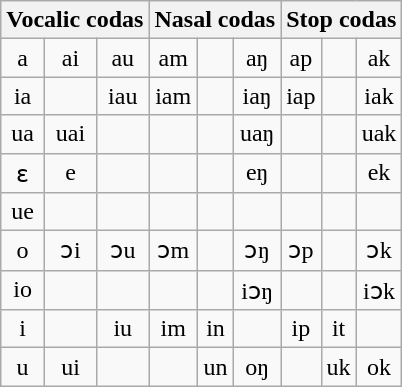<table class="wikitable IPA" style="text-align: center;">
<tr>
<th colspan=3>Vocalic codas</th>
<th colspan=3>Nasal codas</th>
<th colspan=3>Stop codas</th>
</tr>
<tr>
<td>a</td>
<td>ai</td>
<td>au</td>
<td>am</td>
<td></td>
<td>aŋ</td>
<td>ap</td>
<td></td>
<td>ak</td>
</tr>
<tr>
<td>ia</td>
<td></td>
<td>iau</td>
<td>iam</td>
<td></td>
<td>iaŋ</td>
<td>iap</td>
<td></td>
<td>iak</td>
</tr>
<tr>
<td>ua</td>
<td>uai</td>
<td></td>
<td></td>
<td></td>
<td>uaŋ</td>
<td></td>
<td></td>
<td>uak</td>
</tr>
<tr>
<td>ɛ</td>
<td>e</td>
<td></td>
<td></td>
<td></td>
<td>eŋ</td>
<td></td>
<td></td>
<td>ek</td>
</tr>
<tr>
<td>ue</td>
<td></td>
<td></td>
<td></td>
<td></td>
<td></td>
<td></td>
<td></td>
<td></td>
</tr>
<tr>
<td>o</td>
<td>ɔi</td>
<td>ɔu</td>
<td>ɔm</td>
<td></td>
<td>ɔŋ</td>
<td>ɔp</td>
<td></td>
<td>ɔk</td>
</tr>
<tr>
<td>io</td>
<td></td>
<td></td>
<td></td>
<td></td>
<td>iɔŋ</td>
<td></td>
<td></td>
<td>iɔk</td>
</tr>
<tr>
<td>i</td>
<td></td>
<td>iu</td>
<td>im</td>
<td>in</td>
<td></td>
<td>ip</td>
<td>it</td>
<td></td>
</tr>
<tr>
<td>u</td>
<td>ui</td>
<td></td>
<td></td>
<td>un</td>
<td>oŋ</td>
<td></td>
<td>uk</td>
<td>ok</td>
</tr>
</table>
